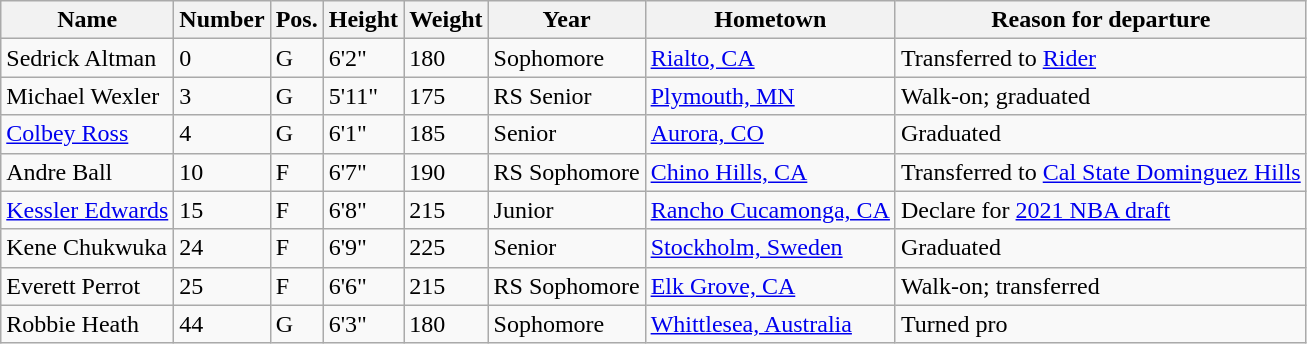<table class="wikitable sortable" border="1">
<tr>
<th>Name</th>
<th>Number</th>
<th>Pos.</th>
<th>Height</th>
<th>Weight</th>
<th>Year</th>
<th>Hometown</th>
<th class="unsortable">Reason for departure</th>
</tr>
<tr>
<td>Sedrick Altman</td>
<td>0</td>
<td>G</td>
<td>6'2"</td>
<td>180</td>
<td>Sophomore</td>
<td><a href='#'>Rialto, CA</a></td>
<td>Transferred to <a href='#'>Rider</a></td>
</tr>
<tr>
<td>Michael Wexler</td>
<td>3</td>
<td>G</td>
<td>5'11"</td>
<td>175</td>
<td>RS Senior</td>
<td><a href='#'>Plymouth, MN</a></td>
<td>Walk-on; graduated</td>
</tr>
<tr>
<td><a href='#'>Colbey Ross</a></td>
<td>4</td>
<td>G</td>
<td>6'1"</td>
<td>185</td>
<td>Senior</td>
<td><a href='#'>Aurora, CO</a></td>
<td>Graduated</td>
</tr>
<tr>
<td>Andre Ball</td>
<td>10</td>
<td>F</td>
<td>6'7"</td>
<td>190</td>
<td>RS Sophomore</td>
<td><a href='#'>Chino Hills, CA</a></td>
<td>Transferred to <a href='#'>Cal State Dominguez Hills</a></td>
</tr>
<tr>
<td><a href='#'>Kessler Edwards</a></td>
<td>15</td>
<td>F</td>
<td>6'8"</td>
<td>215</td>
<td>Junior</td>
<td><a href='#'>Rancho Cucamonga, CA</a></td>
<td>Declare for <a href='#'>2021 NBA draft</a></td>
</tr>
<tr>
<td>Kene Chukwuka</td>
<td>24</td>
<td>F</td>
<td>6'9"</td>
<td>225</td>
<td>Senior</td>
<td><a href='#'>Stockholm, Sweden</a></td>
<td>Graduated</td>
</tr>
<tr>
<td>Everett Perrot</td>
<td>25</td>
<td>F</td>
<td>6'6"</td>
<td>215</td>
<td>RS Sophomore</td>
<td><a href='#'>Elk Grove, CA</a></td>
<td>Walk-on; transferred</td>
</tr>
<tr>
<td>Robbie Heath</td>
<td>44</td>
<td>G</td>
<td>6'3"</td>
<td>180</td>
<td>Sophomore</td>
<td><a href='#'>Whittlesea, Australia</a></td>
<td>Turned pro</td>
</tr>
</table>
